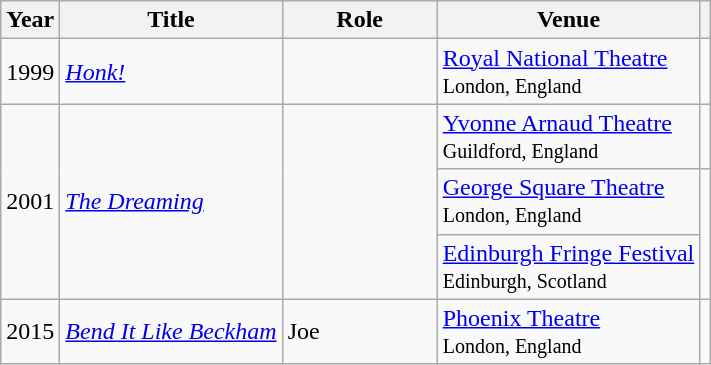<table class="wikitable sortable">
<tr>
<th>Year</th>
<th>Title</th>
<th style="width:6em;">Role</th>
<th>Venue</th>
<th class="unsortable"></th>
</tr>
<tr>
<td>1999</td>
<td><em><a href='#'>Honk!</a></em></td>
<td></td>
<td><a href='#'>Royal National Theatre</a> <br> <small>London, England</small></td>
<td></td>
</tr>
<tr>
<td rowspan="3">2001</td>
<td rowspan="3"><em><a href='#'>The Dreaming</a></em></td>
<td rowspan="3"></td>
<td><a href='#'>Yvonne Arnaud Theatre</a> <br> <small>Guildford, England</small></td>
<td></td>
</tr>
<tr>
<td><a href='#'>George Square Theatre</a> <br> <small>London, England</small></td>
</tr>
<tr>
<td><a href='#'>Edinburgh Fringe Festival</a> <br> <small>Edinburgh, Scotland</small></td>
</tr>
<tr>
<td>2015</td>
<td><em><a href='#'>Bend It Like Beckham</a></em></td>
<td>Joe</td>
<td><a href='#'>Phoenix Theatre</a> <br> <small>London, England</small></td>
<td></td>
</tr>
</table>
